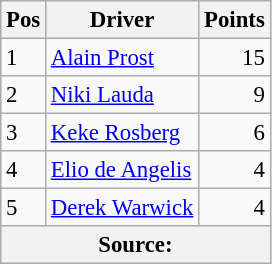<table class="wikitable" style="font-size: 95%;">
<tr>
<th>Pos</th>
<th>Driver</th>
<th>Points</th>
</tr>
<tr>
<td>1</td>
<td> <a href='#'>Alain Prost</a></td>
<td align="right">15</td>
</tr>
<tr>
<td>2</td>
<td> <a href='#'>Niki Lauda</a></td>
<td align="right">9</td>
</tr>
<tr>
<td>3</td>
<td> <a href='#'>Keke Rosberg</a></td>
<td align="right">6</td>
</tr>
<tr>
<td>4</td>
<td> <a href='#'>Elio de Angelis</a></td>
<td align="right">4</td>
</tr>
<tr>
<td>5</td>
<td> <a href='#'>Derek Warwick</a></td>
<td align="right">4</td>
</tr>
<tr>
<th colspan=4>Source: </th>
</tr>
</table>
